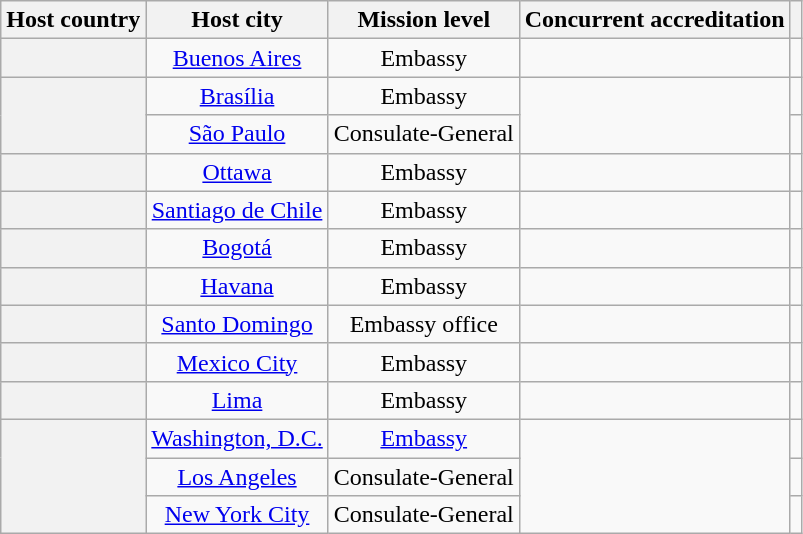<table class="wikitable plainrowheaders" style="text-align:center;">
<tr>
<th scope="col">Host country</th>
<th scope="col">Host city</th>
<th scope="col">Mission level</th>
<th scope="col">Concurrent accreditation</th>
<th scope="col"></th>
</tr>
<tr>
<th scope="row"></th>
<td><a href='#'>Buenos Aires</a></td>
<td>Embassy</td>
<td></td>
<td></td>
</tr>
<tr>
<th scope="row" rowspan="2"></th>
<td><a href='#'>Brasília</a></td>
<td>Embassy</td>
<td rowspan="2"></td>
<td></td>
</tr>
<tr>
<td><a href='#'>São Paulo</a></td>
<td>Consulate-General</td>
<td></td>
</tr>
<tr>
<th scope="row"></th>
<td><a href='#'>Ottawa</a></td>
<td>Embassy</td>
<td></td>
<td></td>
</tr>
<tr>
<th scope="row"></th>
<td><a href='#'>Santiago de Chile</a></td>
<td>Embassy</td>
<td></td>
<td></td>
</tr>
<tr>
<th scope="row"></th>
<td><a href='#'>Bogotá</a></td>
<td>Embassy</td>
<td></td>
<td></td>
</tr>
<tr>
<th scope="row"></th>
<td><a href='#'>Havana</a></td>
<td>Embassy</td>
<td></td>
<td></td>
</tr>
<tr>
<th scope="row"></th>
<td><a href='#'>Santo Domingo</a></td>
<td>Embassy office</td>
<td></td>
<td></td>
</tr>
<tr>
<th scope="row"></th>
<td><a href='#'>Mexico City</a></td>
<td>Embassy</td>
<td></td>
<td></td>
</tr>
<tr>
<th scope="row"></th>
<td><a href='#'>Lima</a></td>
<td>Embassy</td>
<td></td>
<td></td>
</tr>
<tr>
<th scope="row" rowspan="3"></th>
<td><a href='#'>Washington, D.C.</a></td>
<td><a href='#'>Embassy</a></td>
<td rowspan="3"></td>
<td></td>
</tr>
<tr>
<td><a href='#'>Los Angeles</a></td>
<td>Consulate-General</td>
<td></td>
</tr>
<tr>
<td><a href='#'>New York City</a></td>
<td>Consulate-General</td>
<td></td>
</tr>
</table>
